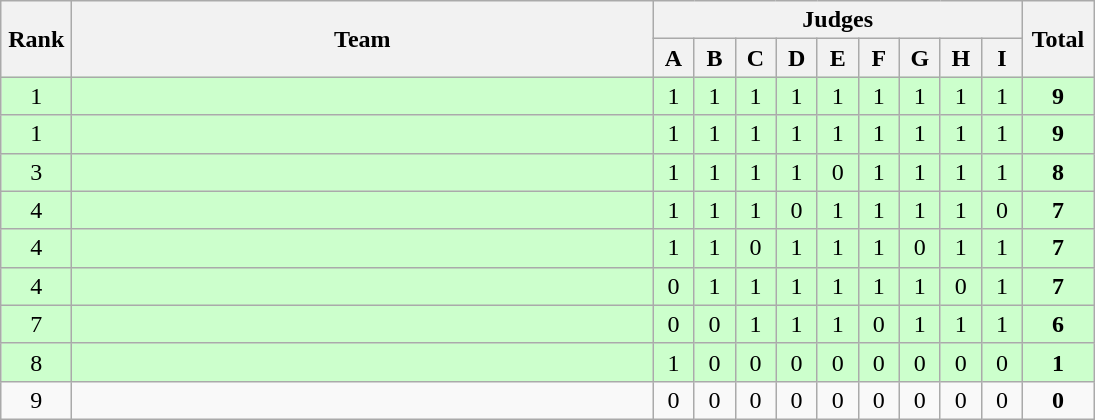<table class=wikitable style="text-align:center">
<tr>
<th rowspan="2" width=40>Rank</th>
<th rowspan="2" width=380>Team</th>
<th colspan="9">Judges</th>
<th rowspan="2" width=40>Total</th>
</tr>
<tr>
<th width=20>A</th>
<th width=20>B</th>
<th width=20>C</th>
<th width=20>D</th>
<th width=20>E</th>
<th width=20>F</th>
<th width=20>G</th>
<th width=20>H</th>
<th width=20>I</th>
</tr>
<tr bgcolor="ccffcc">
<td>1</td>
<td align=left></td>
<td>1</td>
<td>1</td>
<td>1</td>
<td>1</td>
<td>1</td>
<td>1</td>
<td>1</td>
<td>1</td>
<td>1</td>
<td><strong>9</strong></td>
</tr>
<tr bgcolor="ccffcc">
<td>1</td>
<td align=left></td>
<td>1</td>
<td>1</td>
<td>1</td>
<td>1</td>
<td>1</td>
<td>1</td>
<td>1</td>
<td>1</td>
<td>1</td>
<td><strong>9</strong></td>
</tr>
<tr bgcolor="ccffcc">
<td>3</td>
<td align=left></td>
<td>1</td>
<td>1</td>
<td>1</td>
<td>1</td>
<td>0</td>
<td>1</td>
<td>1</td>
<td>1</td>
<td>1</td>
<td><strong>8</strong></td>
</tr>
<tr bgcolor="ccffcc">
<td>4</td>
<td align=left></td>
<td>1</td>
<td>1</td>
<td>1</td>
<td>0</td>
<td>1</td>
<td>1</td>
<td>1</td>
<td>1</td>
<td>0</td>
<td><strong>7</strong></td>
</tr>
<tr bgcolor="ccffcc">
<td>4</td>
<td align=left></td>
<td>1</td>
<td>1</td>
<td>0</td>
<td>1</td>
<td>1</td>
<td>1</td>
<td>0</td>
<td>1</td>
<td>1</td>
<td><strong>7</strong></td>
</tr>
<tr bgcolor="ccffcc">
<td>4</td>
<td align=left></td>
<td>0</td>
<td>1</td>
<td>1</td>
<td>1</td>
<td>1</td>
<td>1</td>
<td>1</td>
<td>0</td>
<td>1</td>
<td><strong>7</strong></td>
</tr>
<tr bgcolor="ccffcc">
<td>7</td>
<td align=left></td>
<td>0</td>
<td>0</td>
<td>1</td>
<td>1</td>
<td>1</td>
<td>0</td>
<td>1</td>
<td>1</td>
<td>1</td>
<td><strong>6</strong></td>
</tr>
<tr bgcolor="ccffcc">
<td>8</td>
<td align=left></td>
<td>1</td>
<td>0</td>
<td>0</td>
<td>0</td>
<td>0</td>
<td>0</td>
<td>0</td>
<td>0</td>
<td>0</td>
<td><strong>1</strong></td>
</tr>
<tr>
<td>9</td>
<td align=left></td>
<td>0</td>
<td>0</td>
<td>0</td>
<td>0</td>
<td>0</td>
<td>0</td>
<td>0</td>
<td>0</td>
<td>0</td>
<td><strong>0</strong></td>
</tr>
</table>
